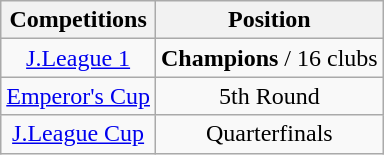<table class="wikitable" style="text-align:center;">
<tr>
<th>Competitions</th>
<th>Position</th>
</tr>
<tr>
<td><a href='#'>J.League 1</a></td>
<td><strong>Champions</strong> / 16 clubs</td>
</tr>
<tr>
<td><a href='#'>Emperor's Cup</a></td>
<td>5th Round</td>
</tr>
<tr>
<td><a href='#'>J.League Cup</a></td>
<td>Quarterfinals</td>
</tr>
</table>
